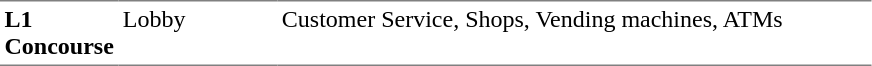<table table border=0 cellspacing=0 cellpadding=3>
<tr>
<td style="border-bottom:solid 1px gray; border-top:solid 1px gray;" valign=top width=50><strong>L1<br>Concourse</strong></td>
<td style="border-bottom:solid 1px gray; border-top:solid 1px gray;" valign=top width=100>Lobby</td>
<td style="border-bottom:solid 1px gray; border-top:solid 1px gray;" valign=top width=390>Customer Service, Shops, Vending machines, ATMs</td>
</tr>
</table>
